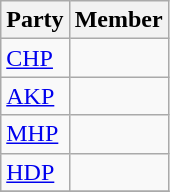<table class="wikitable">
<tr>
<th>Party</th>
<th colspan="2">Member</th>
</tr>
<tr>
<td><a href='#'>CHP</a></td>
<td></td>
</tr>
<tr>
<td><a href='#'>AKP</a></td>
<td></td>
</tr>
<tr>
<td><a href='#'>MHP</a></td>
<td></td>
</tr>
<tr>
<td><a href='#'>HDP</a></td>
<td></td>
</tr>
<tr>
</tr>
</table>
